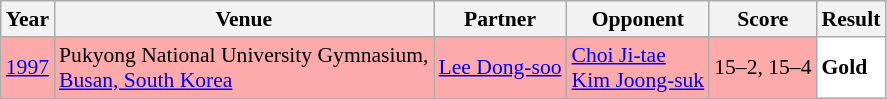<table class="sortable wikitable" style="font-size: 90%;">
<tr>
<th>Year</th>
<th>Venue</th>
<th>Partner</th>
<th>Opponent</th>
<th>Score</th>
<th>Result</th>
</tr>
<tr style="background:#FFAAAA">
<td align="center"><a href='#'>1997</a></td>
<td align="left">Pukyong National University Gymnasium,<br><a href='#'>Busan, South Korea</a></td>
<td align="left"> <a href='#'>Lee Dong-soo</a></td>
<td align="left"> <a href='#'>Choi Ji-tae</a> <br>  <a href='#'>Kim Joong-suk</a></td>
<td align="left">15–2, 15–4</td>
<td style="text-align:left; background:white"> <strong>Gold</strong></td>
</tr>
</table>
